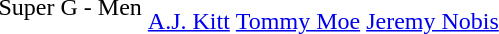<table>
<tr>
<td>Super G - Men</td>
<td><br><a href='#'>A.J. Kitt</a></td>
<td><br><a href='#'>Tommy Moe</a></td>
<td><br><a href='#'>Jeremy Nobis</a></td>
</tr>
</table>
